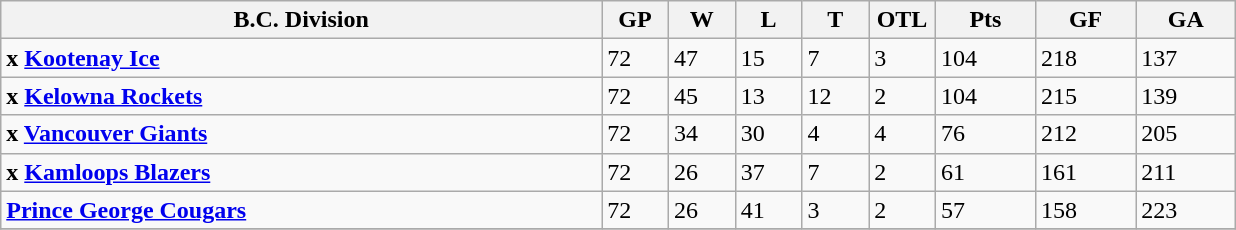<table class="wikitable">
<tr>
<th width="45%">B.C. Division</th>
<th width="5%">GP</th>
<th width="5%">W</th>
<th width="5%">L</th>
<th width="5%">T</th>
<th width="5%">OTL</th>
<th width="7.5%">Pts</th>
<th width="7.5%">GF</th>
<th width="7.5%">GA</th>
</tr>
<tr>
<td><strong>x <a href='#'>Kootenay Ice</a></strong></td>
<td>72</td>
<td>47</td>
<td>15</td>
<td>7</td>
<td>3</td>
<td>104</td>
<td>218</td>
<td>137</td>
</tr>
<tr>
<td><strong>x <a href='#'>Kelowna Rockets</a></strong></td>
<td>72</td>
<td>45</td>
<td>13</td>
<td>12</td>
<td>2</td>
<td>104</td>
<td>215</td>
<td>139</td>
</tr>
<tr>
<td><strong>x <a href='#'>Vancouver Giants</a></strong></td>
<td>72</td>
<td>34</td>
<td>30</td>
<td>4</td>
<td>4</td>
<td>76</td>
<td>212</td>
<td>205</td>
</tr>
<tr>
<td><strong>x <a href='#'>Kamloops Blazers</a></strong></td>
<td>72</td>
<td>26</td>
<td>37</td>
<td>7</td>
<td>2</td>
<td>61</td>
<td>161</td>
<td>211</td>
</tr>
<tr>
<td><strong><a href='#'>Prince George Cougars</a></strong></td>
<td>72</td>
<td>26</td>
<td>41</td>
<td>3</td>
<td>2</td>
<td>57</td>
<td>158</td>
<td>223</td>
</tr>
<tr>
</tr>
</table>
